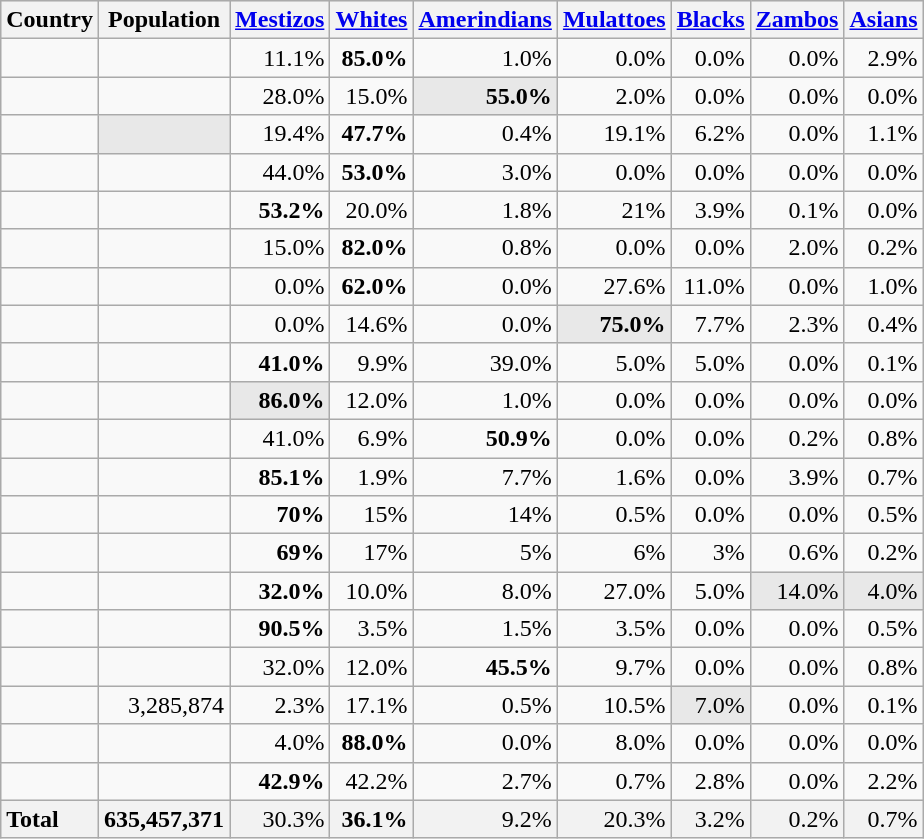<table class="wikitable sortable" style="text-align: right">
<tr style="background:#e8e8e8;">
<th>Country</th>
<th>Population</th>
<th><a href='#'>Mestizos</a></th>
<th><a href='#'>Whites</a></th>
<th><a href='#'>Amerindians</a></th>
<th><a href='#'>Mulattoes</a></th>
<th><a href='#'>Blacks</a></th>
<th><a href='#'>Zambos</a></th>
<th><a href='#'>Asians</a></th>
</tr>
<tr>
<td style="text-align:left;"> </td>
<td></td>
<td>11.1%</td>
<td><strong>85.0%</strong></td>
<td>1.0%</td>
<td>0.0%</td>
<td>0.0%</td>
<td>0.0%</td>
<td>2.9%</td>
</tr>
<tr>
<td style="text-align:left;"></td>
<td></td>
<td>28.0%</td>
<td>15.0%</td>
<td style="background:#E8E8E8"><strong>55.0%</strong></td>
<td>2.0%</td>
<td>0.0%</td>
<td>0.0%</td>
<td>0.0%</td>
</tr>
<tr>
<td style="text-align:left;"></td>
<td style="background:#E8E8E8"></td>
<td>19.4%</td>
<td><strong>47.7%</strong></td>
<td>0.4%</td>
<td>19.1%</td>
<td>6.2%</td>
<td>0.0%</td>
<td>1.1%</td>
</tr>
<tr>
<td style="text-align:left;"></td>
<td></td>
<td>44.0%</td>
<td><strong>53.0%</strong></td>
<td>3.0%</td>
<td>0.0%</td>
<td>0.0%</td>
<td>0.0%</td>
<td>0.0%</td>
</tr>
<tr>
<td style="text-align:left;"></td>
<td></td>
<td><strong>53.2%</strong></td>
<td>20.0%</td>
<td>1.8%</td>
<td>21%</td>
<td>3.9%</td>
<td>0.1%</td>
<td>0.0%</td>
</tr>
<tr>
<td style="text-align:left;"></td>
<td></td>
<td>15.0%</td>
<td><strong>82.0%</strong></td>
<td>0.8%</td>
<td>0.0%</td>
<td>0.0%</td>
<td>2.0%</td>
<td>0.2%</td>
</tr>
<tr>
<td style="text-align:left;"></td>
<td></td>
<td>0.0%</td>
<td><strong>62.0%</strong></td>
<td>0.0%</td>
<td>27.6%</td>
<td>11.0%</td>
<td>0.0%</td>
<td>1.0%</td>
</tr>
<tr>
<td style="text-align:left;"></td>
<td></td>
<td>0.0%</td>
<td>14.6%</td>
<td>0.0%</td>
<td style="background:#E8E8E8"><strong>75.0%</strong></td>
<td>7.7%</td>
<td>2.3%</td>
<td>0.4%</td>
</tr>
<tr>
<td style="text-align:left;"></td>
<td></td>
<td><strong>41.0%</strong></td>
<td>9.9%</td>
<td>39.0%</td>
<td>5.0%</td>
<td>5.0%</td>
<td>0.0%</td>
<td>0.1%</td>
</tr>
<tr>
<td style="text-align:left;"></td>
<td></td>
<td style="background:#E8E8E8"><strong>86.0%</strong></td>
<td>12.0%</td>
<td>1.0%</td>
<td>0.0%</td>
<td>0.0%</td>
<td>0.0%</td>
<td>0.0%</td>
</tr>
<tr>
<td style="text-align:left;"></td>
<td></td>
<td>41.0%</td>
<td>6.9%</td>
<td><strong>50.9%</strong></td>
<td>0.0%</td>
<td>0.0%</td>
<td>0.2%</td>
<td>0.8%</td>
</tr>
<tr>
<td style="text-align:left;"></td>
<td></td>
<td><strong>85.1%</strong></td>
<td>1.9%</td>
<td>7.7%</td>
<td>1.6%</td>
<td>0.0%</td>
<td>3.9%</td>
<td>0.7%</td>
</tr>
<tr>
<td style="text-align:left;"></td>
<td></td>
<td><strong>70%</strong></td>
<td>15%</td>
<td>14%</td>
<td>0.5%</td>
<td>0.0%</td>
<td>0.0%</td>
<td>0.5%</td>
</tr>
<tr>
<td style="text-align:left;"></td>
<td></td>
<td><strong>69%</strong></td>
<td>17%</td>
<td>5%</td>
<td>6%</td>
<td>3%</td>
<td>0.6%</td>
<td>0.2%</td>
</tr>
<tr>
<td style="text-align:left;"></td>
<td></td>
<td><strong>32.0%</strong></td>
<td>10.0%</td>
<td>8.0%</td>
<td>27.0%</td>
<td>5.0%</td>
<td style="background:#E8E8E8">14.0%</td>
<td style="background:#E8E8E8">4.0%</td>
</tr>
<tr>
<td style="text-align:left;"></td>
<td></td>
<td><strong>90.5%</strong></td>
<td>3.5%</td>
<td>1.5%</td>
<td>3.5%</td>
<td>0.0%</td>
<td>0.0%</td>
<td>0.5%</td>
</tr>
<tr>
<td style="text-align:left;"></td>
<td></td>
<td>32.0%</td>
<td>12.0%</td>
<td><strong>45.5%</strong></td>
<td>9.7%</td>
<td>0.0%</td>
<td>0.0%</td>
<td>0.8%</td>
</tr>
<tr>
<td style="text-align:left;"></td>
<td>3,285,874</td>
<td>2.3%</td>
<td>17.1%</td>
<td>0.5%</td>
<td>10.5%</td>
<td style="background:#E8E8E8">7.0%</td>
<td>0.0%</td>
<td>0.1%</td>
</tr>
<tr>
<td style="text-align:left;"></td>
<td></td>
<td>4.0%</td>
<td><strong>88.0%</strong></td>
<td>0.0%</td>
<td>8.0%</td>
<td>0.0%</td>
<td>0.0%</td>
<td>0.0%</td>
</tr>
<tr>
<td style="text-align:left;"></td>
<td></td>
<td><strong>42.9%</strong></td>
<td>42.2%</td>
<td>2.7%</td>
<td>0.7%</td>
<td>2.8%</td>
<td>0.0%</td>
<td>2.2%</td>
</tr>
<tr class="sortbottom"  style="text-align:right; background:#f2f2f2;">
<td style="text-align:left;"><strong>Total</strong></td>
<td><strong>635,457,371</strong></td>
<td>30.3%</td>
<td><strong>36.1%</strong></td>
<td>9.2%</td>
<td>20.3%</td>
<td>3.2%</td>
<td>0.2%</td>
<td>0.7%</td>
</tr>
</table>
